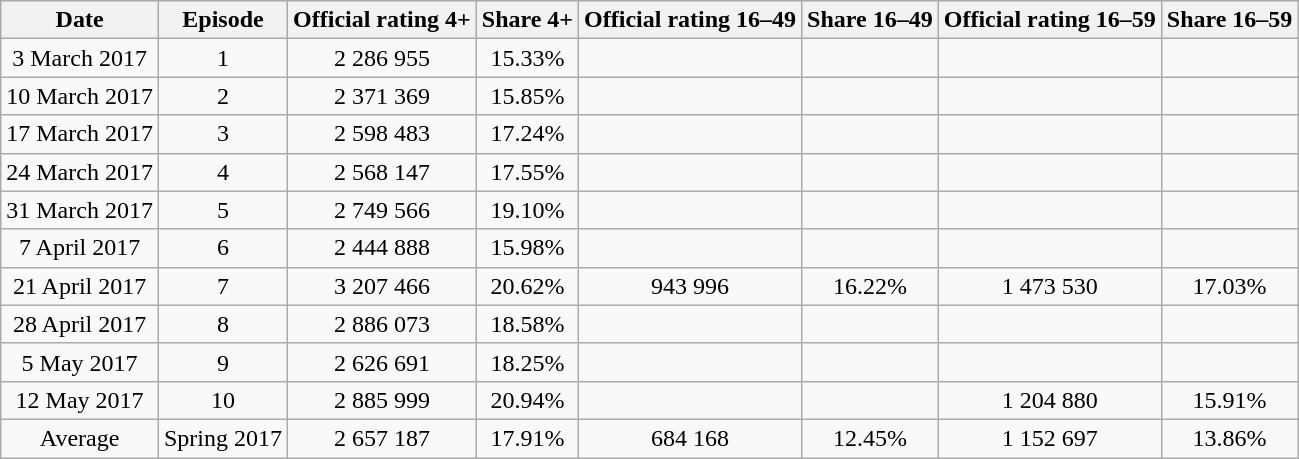<table class="wikitable" style="text-align:center;">
<tr>
<th>Date</th>
<th>Episode</th>
<th>Official rating 4+</th>
<th>Share 4+</th>
<th>Official rating 16–49</th>
<th>Share 16–49</th>
<th>Official rating 16–59</th>
<th>Share 16–59</th>
</tr>
<tr>
<td>3 March 2017</td>
<td>1</td>
<td>2 286 955</td>
<td>15.33%</td>
<td></td>
<td></td>
<td></td>
<td></td>
</tr>
<tr>
<td>10 March 2017</td>
<td>2</td>
<td>2 371 369</td>
<td>15.85%</td>
<td></td>
<td></td>
<td></td>
<td></td>
</tr>
<tr>
<td>17 March 2017</td>
<td>3</td>
<td>2 598 483</td>
<td>17.24%</td>
<td></td>
<td></td>
<td></td>
<td></td>
</tr>
<tr>
<td>24 March 2017</td>
<td>4</td>
<td>2 568 147</td>
<td>17.55%</td>
<td></td>
<td></td>
<td></td>
<td></td>
</tr>
<tr>
<td>31 March 2017</td>
<td>5</td>
<td>2 749 566</td>
<td>19.10%</td>
<td></td>
<td></td>
<td></td>
<td></td>
</tr>
<tr>
<td>7 April 2017</td>
<td>6</td>
<td>2 444 888</td>
<td>15.98%</td>
<td></td>
<td></td>
<td></td>
<td></td>
</tr>
<tr>
<td>21 April 2017</td>
<td>7</td>
<td>3 207 466</td>
<td>20.62%</td>
<td>943 996</td>
<td>16.22%</td>
<td>1 473 530</td>
<td>17.03%</td>
</tr>
<tr>
<td>28 April 2017</td>
<td>8</td>
<td>2 886 073</td>
<td>18.58%</td>
<td></td>
<td></td>
<td></td>
<td></td>
</tr>
<tr>
<td>5 May 2017</td>
<td>9</td>
<td>2 626 691</td>
<td>18.25%</td>
<td></td>
<td></td>
<td></td>
<td></td>
</tr>
<tr>
<td>12 May 2017</td>
<td>10</td>
<td>2 885 999</td>
<td>20.94%</td>
<td></td>
<td></td>
<td>1 204 880</td>
<td>15.91%</td>
</tr>
<tr>
<td>Average</td>
<td>Spring 2017</td>
<td>2 657 187</td>
<td>17.91%</td>
<td>684 168</td>
<td>12.45%</td>
<td>1 152 697</td>
<td>13.86%</td>
</tr>
</table>
